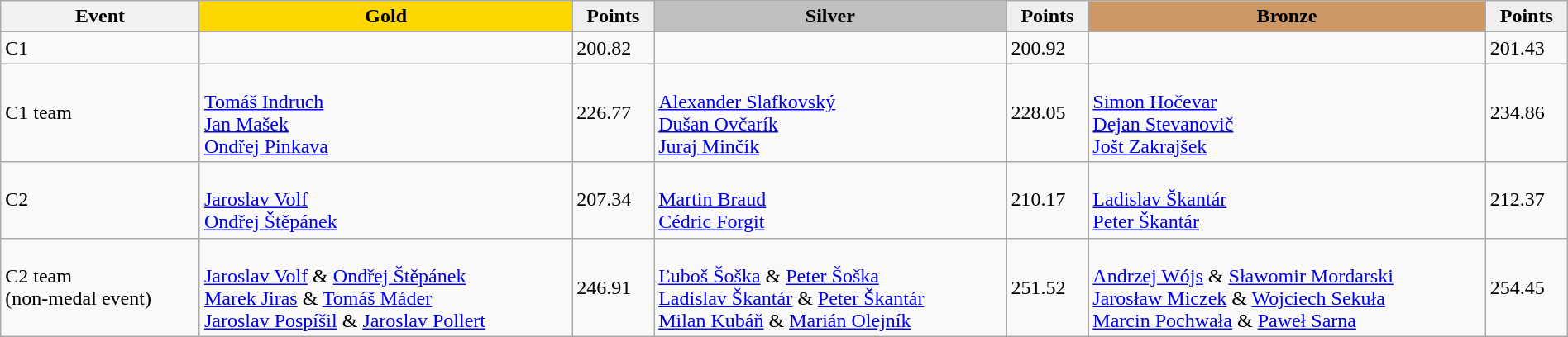<table class="wikitable" width=100%>
<tr>
<th>Event</th>
<td align=center bgcolor="gold"><strong>Gold</strong></td>
<td align=center bgcolor="EFEFEF"><strong>Points</strong></td>
<td align=center bgcolor="silver"><strong>Silver</strong></td>
<td align=center bgcolor="EFEFEF"><strong>Points</strong></td>
<td align=center bgcolor="CC9966"><strong>Bronze</strong></td>
<td align=center bgcolor="EFEFEF"><strong>Points</strong></td>
</tr>
<tr>
<td>C1</td>
<td></td>
<td>200.82</td>
<td></td>
<td>200.92</td>
<td></td>
<td>201.43</td>
</tr>
<tr>
<td>C1 team</td>
<td><br><a href='#'>Tomáš Indruch</a><br><a href='#'>Jan Mašek</a><br><a href='#'>Ondřej Pinkava</a></td>
<td>226.77</td>
<td><br><a href='#'>Alexander Slafkovský</a><br><a href='#'>Dušan Ovčarík</a><br><a href='#'>Juraj Minčík</a></td>
<td>228.05</td>
<td><br><a href='#'>Simon Hočevar</a><br><a href='#'>Dejan Stevanovič</a><br><a href='#'>Jošt Zakrajšek</a></td>
<td>234.86</td>
</tr>
<tr>
<td>C2</td>
<td><br><a href='#'>Jaroslav Volf</a><br><a href='#'>Ondřej Štěpánek</a></td>
<td>207.34</td>
<td><br><a href='#'>Martin Braud</a><br><a href='#'>Cédric Forgit</a></td>
<td>210.17</td>
<td><br><a href='#'>Ladislav Škantár</a><br><a href='#'>Peter Škantár</a></td>
<td>212.37</td>
</tr>
<tr>
<td>C2 team<br>(non-medal event)</td>
<td><br><a href='#'>Jaroslav Volf</a> & <a href='#'>Ondřej Štěpánek</a><br><a href='#'>Marek Jiras</a> & <a href='#'>Tomáš Máder</a><br><a href='#'>Jaroslav Pospíšil</a> & <a href='#'>Jaroslav Pollert</a></td>
<td>246.91</td>
<td><br><a href='#'>Ľuboš Šoška</a> & <a href='#'>Peter Šoška</a><br><a href='#'>Ladislav Škantár</a> & <a href='#'>Peter Škantár</a><br><a href='#'>Milan Kubáň</a> & <a href='#'>Marián Olejník</a></td>
<td>251.52</td>
<td><br><a href='#'>Andrzej Wójs</a> & <a href='#'>Sławomir Mordarski</a><br><a href='#'>Jarosław Miczek</a> & <a href='#'>Wojciech Sekuła</a><br><a href='#'>Marcin Pochwała</a> & <a href='#'>Paweł Sarna</a></td>
<td>254.45</td>
</tr>
</table>
